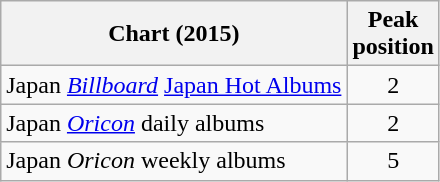<table class="wikitable sortable">
<tr>
<th>Chart (2015)</th>
<th>Peak<br>position</th>
</tr>
<tr>
<td>Japan <em><a href='#'>Billboard</a></em> <a href='#'>Japan Hot Albums</a></td>
<td style="text-align:center;">2</td>
</tr>
<tr>
<td>Japan <em><a href='#'>Oricon</a></em> daily albums</td>
<td style="text-align:center;">2</td>
</tr>
<tr>
<td>Japan <em>Oricon</em> weekly albums</td>
<td style="text-align:center;">5</td>
</tr>
</table>
